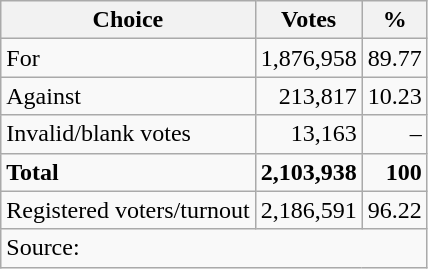<table class=wikitable style=text-align:right>
<tr>
<th>Choice</th>
<th>Votes</th>
<th>%</th>
</tr>
<tr>
<td align=left>For</td>
<td>1,876,958</td>
<td>89.77</td>
</tr>
<tr>
<td align=left>Against</td>
<td>213,817</td>
<td>10.23</td>
</tr>
<tr>
<td align=left>Invalid/blank votes</td>
<td>13,163</td>
<td>–</td>
</tr>
<tr>
<td align=left><strong>Total</strong></td>
<td><strong>2,103,938</strong></td>
<td><strong>100</strong></td>
</tr>
<tr>
<td align=left>Registered voters/turnout</td>
<td>2,186,591</td>
<td>96.22</td>
</tr>
<tr>
<td align=left colspan=3>Source: </td>
</tr>
</table>
